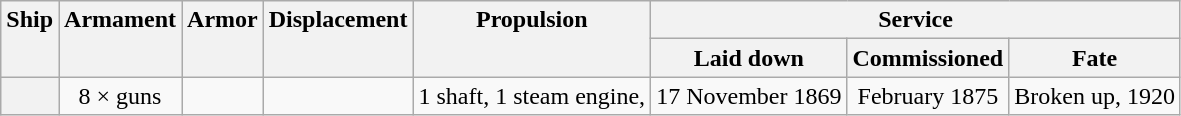<table class="wikitable plainrowheaders" style="text-align: center;">
<tr valign="top">
<th scope="col" rowspan="2">Ship</th>
<th scope="col" rowspan="2">Armament</th>
<th scope="col" rowspan="2">Armor</th>
<th scope="col" rowspan="2">Displacement</th>
<th scope="col" rowspan="2">Propulsion</th>
<th scope="col" colspan="3">Service</th>
</tr>
<tr valign="top">
<th scope="col">Laid down</th>
<th scope="col">Commissioned</th>
<th scope="col">Fate</th>
</tr>
<tr valign="center">
<th scope="row"></th>
<td>8 ×  guns</td>
<td></td>
<td></td>
<td>1 shaft, 1 steam engine, </td>
<td>17 November 1869</td>
<td>February 1875</td>
<td>Broken up, 1920</td>
</tr>
</table>
